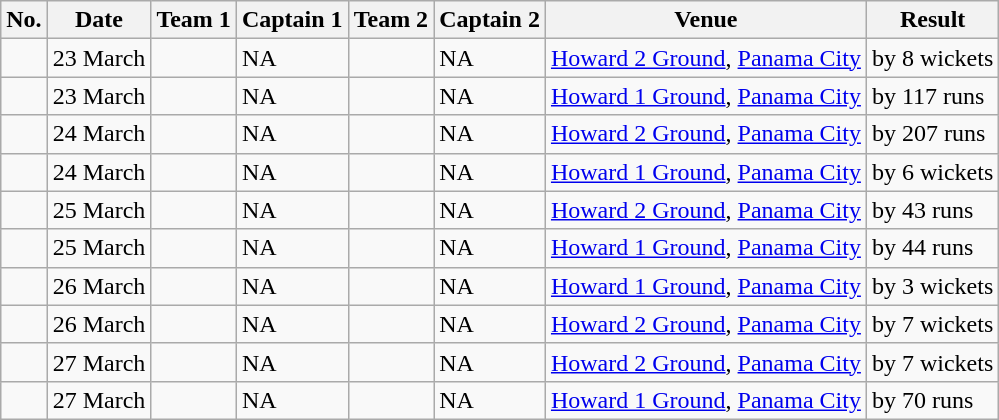<table class="wikitable">
<tr>
<th>No.</th>
<th>Date</th>
<th>Team 1</th>
<th>Captain 1</th>
<th>Team 2</th>
<th>Captain 2</th>
<th>Venue</th>
<th>Result</th>
</tr>
<tr>
<td></td>
<td>23 March</td>
<td></td>
<td>NA</td>
<td></td>
<td>NA</td>
<td><a href='#'>Howard 2 Ground</a>, <a href='#'>Panama City</a></td>
<td> by 8 wickets</td>
</tr>
<tr>
<td></td>
<td>23 March</td>
<td></td>
<td>NA</td>
<td></td>
<td>NA</td>
<td><a href='#'>Howard 1 Ground</a>, <a href='#'>Panama City</a></td>
<td> by 117 runs</td>
</tr>
<tr>
<td></td>
<td>24 March</td>
<td></td>
<td>NA</td>
<td></td>
<td>NA</td>
<td><a href='#'>Howard 2 Ground</a>, <a href='#'>Panama City</a></td>
<td> by 207 runs</td>
</tr>
<tr>
<td></td>
<td>24 March</td>
<td></td>
<td>NA</td>
<td></td>
<td>NA</td>
<td><a href='#'>Howard 1 Ground</a>, <a href='#'>Panama City</a></td>
<td> by 6 wickets</td>
</tr>
<tr>
<td></td>
<td>25 March</td>
<td></td>
<td>NA</td>
<td></td>
<td>NA</td>
<td><a href='#'>Howard 2 Ground</a>, <a href='#'>Panama City</a></td>
<td> by 43 runs</td>
</tr>
<tr>
<td></td>
<td>25 March</td>
<td></td>
<td>NA</td>
<td></td>
<td>NA</td>
<td><a href='#'>Howard 1 Ground</a>, <a href='#'>Panama City</a></td>
<td> by 44 runs</td>
</tr>
<tr>
<td></td>
<td>26 March</td>
<td></td>
<td>NA</td>
<td></td>
<td>NA</td>
<td><a href='#'>Howard 1 Ground</a>, <a href='#'>Panama City</a></td>
<td> by 3 wickets</td>
</tr>
<tr>
<td></td>
<td>26 March</td>
<td></td>
<td>NA</td>
<td></td>
<td>NA</td>
<td><a href='#'>Howard 2 Ground</a>, <a href='#'>Panama City</a></td>
<td> by 7 wickets</td>
</tr>
<tr>
<td></td>
<td>27 March</td>
<td></td>
<td>NA</td>
<td></td>
<td>NA</td>
<td><a href='#'>Howard 2 Ground</a>, <a href='#'>Panama City</a></td>
<td> by 7 wickets</td>
</tr>
<tr>
<td></td>
<td>27 March</td>
<td></td>
<td>NA</td>
<td></td>
<td>NA</td>
<td><a href='#'>Howard 1 Ground</a>, <a href='#'>Panama City</a></td>
<td> by 70 runs</td>
</tr>
</table>
